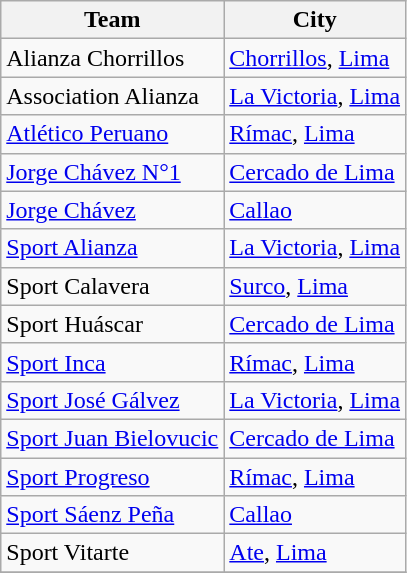<table class="wikitable sortable">
<tr>
<th>Team</th>
<th>City</th>
</tr>
<tr>
<td>Alianza Chorrillos</td>
<td><a href='#'>Chorrillos</a>, <a href='#'>Lima</a></td>
</tr>
<tr>
<td>Association Alianza</td>
<td><a href='#'>La Victoria</a>, <a href='#'>Lima</a></td>
</tr>
<tr>
<td><a href='#'>Atlético Peruano</a></td>
<td><a href='#'>Rímac</a>, <a href='#'>Lima</a></td>
</tr>
<tr>
<td><a href='#'>Jorge Chávez N°1</a></td>
<td><a href='#'>Cercado de Lima</a></td>
</tr>
<tr>
<td><a href='#'>Jorge Chávez</a></td>
<td><a href='#'>Callao</a></td>
</tr>
<tr>
<td><a href='#'>Sport Alianza</a></td>
<td><a href='#'>La Victoria</a>, <a href='#'>Lima</a></td>
</tr>
<tr>
<td>Sport Calavera</td>
<td><a href='#'>Surco</a>, <a href='#'>Lima</a></td>
</tr>
<tr>
<td>Sport Huáscar</td>
<td><a href='#'>Cercado de Lima</a></td>
</tr>
<tr>
<td><a href='#'>Sport Inca</a></td>
<td><a href='#'>Rímac</a>, <a href='#'>Lima</a></td>
</tr>
<tr>
<td><a href='#'>Sport José Gálvez</a></td>
<td><a href='#'>La Victoria</a>, <a href='#'>Lima</a></td>
</tr>
<tr>
<td><a href='#'>Sport Juan Bielovucic</a></td>
<td><a href='#'>Cercado de Lima</a></td>
</tr>
<tr>
<td><a href='#'>Sport Progreso</a></td>
<td><a href='#'>Rímac</a>, <a href='#'>Lima</a></td>
</tr>
<tr>
<td><a href='#'>Sport Sáenz Peña</a></td>
<td><a href='#'>Callao</a></td>
</tr>
<tr>
<td>Sport Vitarte</td>
<td><a href='#'>Ate</a>, <a href='#'>Lima</a></td>
</tr>
<tr>
</tr>
</table>
